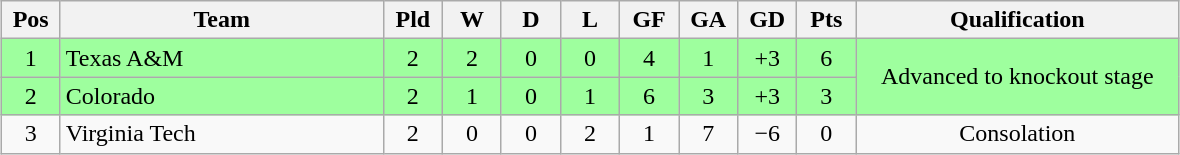<table class="wikitable" style="text-align:center; margin: 1em auto">
<tr>
<th style="width:2em">Pos</th>
<th style="width:13em">Team</th>
<th style="width:2em">Pld</th>
<th style="width:2em">W</th>
<th style="width:2em">D</th>
<th style="width:2em">L</th>
<th style="width:2em">GF</th>
<th style="width:2em">GA</th>
<th style="width:2em">GD</th>
<th style="width:2em">Pts</th>
<th style="width:13em">Qualification</th>
</tr>
<tr bgcolor="#9eff9e">
<td>1</td>
<td style="text-align:left">Texas A&M</td>
<td>2</td>
<td>2</td>
<td>0</td>
<td>0</td>
<td>4</td>
<td>1</td>
<td>+3</td>
<td>6</td>
<td rowspan="2">Advanced to knockout stage</td>
</tr>
<tr bgcolor="#9eff9e">
<td>2</td>
<td style="text-align:left">Colorado</td>
<td>2</td>
<td>1</td>
<td>0</td>
<td>1</td>
<td>6</td>
<td>3</td>
<td>+3</td>
<td>3</td>
</tr>
<tr>
<td>3</td>
<td style="text-align:left">Virginia Tech</td>
<td>2</td>
<td>0</td>
<td>0</td>
<td>2</td>
<td>1</td>
<td>7</td>
<td>−6</td>
<td>0</td>
<td>Consolation</td>
</tr>
</table>
